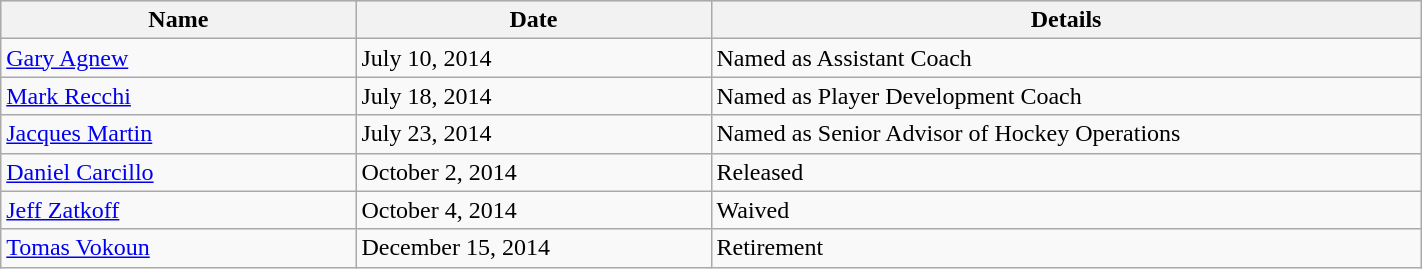<table class="wikitable" style="width:75%;">
<tr style="text-align:center; background:#ddd;">
<th style="width:25%;">Name</th>
<th style="width:25%;">Date</th>
<th style="width:50%;">Details</th>
</tr>
<tr>
<td><a href='#'>Gary Agnew</a></td>
<td>July 10, 2014</td>
<td>Named as Assistant Coach</td>
</tr>
<tr>
<td><a href='#'>Mark Recchi</a></td>
<td>July 18, 2014</td>
<td>Named as Player Development Coach</td>
</tr>
<tr>
<td><a href='#'>Jacques Martin</a></td>
<td>July 23, 2014</td>
<td>Named as Senior Advisor of Hockey Operations</td>
</tr>
<tr>
<td><a href='#'>Daniel Carcillo</a></td>
<td>October 2, 2014</td>
<td>Released</td>
</tr>
<tr>
<td><a href='#'>Jeff Zatkoff</a></td>
<td>October 4, 2014</td>
<td>Waived</td>
</tr>
<tr>
<td><a href='#'>Tomas Vokoun</a></td>
<td>December 15, 2014</td>
<td>Retirement</td>
</tr>
</table>
